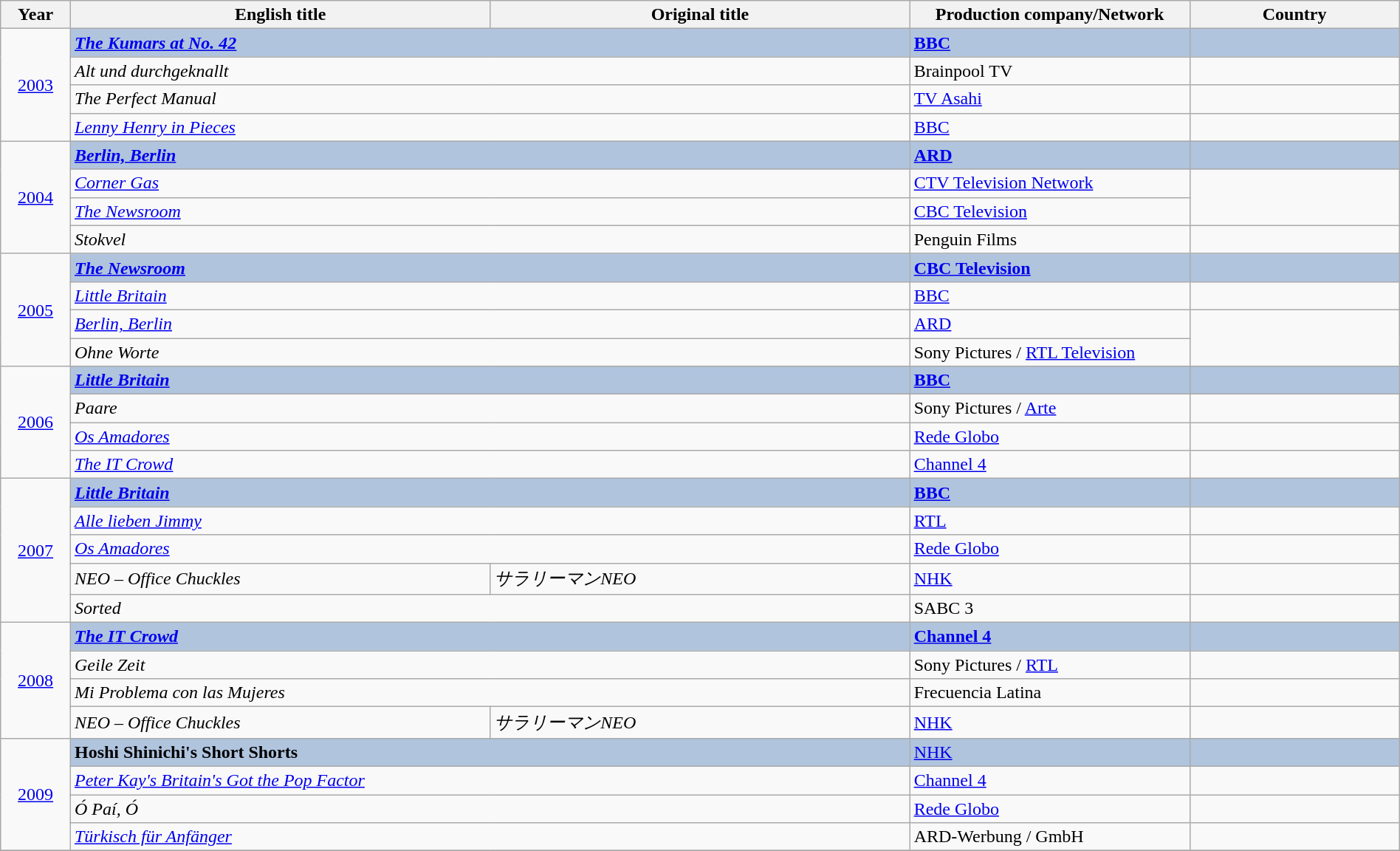<table class="wikitable" width="100%" border="1" cellpadding="5" cellspacing="0">
<tr>
<th width=5%>Year</th>
<th width=30%>English title</th>
<th width=30%>Original title</th>
<th width=20%><strong>Production company/Network</strong></th>
<th width=15%><strong>Country</strong></th>
</tr>
<tr>
<td rowspan="4" style="text-align:center;"><a href='#'>2003</a><br></td>
<td colspan="2" style="background:#B0C4DE;"><strong><em><a href='#'>The Kumars at No. 42</a></em></strong></td>
<td style="background:#B0C4DE;"><strong><a href='#'>BBC</a></strong></td>
<td style="background:#B0C4DE;"><strong></strong></td>
</tr>
<tr>
<td colspan="2"><em>Alt und durchgeknallt</em></td>
<td>Brainpool TV</td>
<td></td>
</tr>
<tr>
<td colspan="2"><em>The Perfect Manual</em></td>
<td><a href='#'>TV Asahi</a></td>
<td></td>
</tr>
<tr>
<td colspan="2"><em><a href='#'>Lenny Henry in Pieces</a></em></td>
<td><a href='#'>BBC</a></td>
<td></td>
</tr>
<tr>
<td rowspan="4" style="text-align:center;"><a href='#'>2004</a><br></td>
<td colspan="2" style="background:#B0C4DE;"><strong><em><a href='#'>Berlin, Berlin</a></em></strong></td>
<td style="background:#B0C4DE;"><strong><a href='#'>ARD</a></strong></td>
<td style="background:#B0C4DE;"><strong></strong></td>
</tr>
<tr>
<td colspan="2"><em><a href='#'>Corner Gas</a></em></td>
<td><a href='#'>CTV Television Network</a></td>
<td rowspan="2"></td>
</tr>
<tr>
<td colspan="2"><em><a href='#'>The Newsroom</a></em></td>
<td><a href='#'>CBC Television</a></td>
</tr>
<tr>
<td colspan="2"><em>Stokvel</em></td>
<td>Penguin Films</td>
<td></td>
</tr>
<tr>
<td rowspan="4" style="text-align:center;"><a href='#'>2005</a><br></td>
<td colspan="2" style="background:#B0C4DE;"><strong><em><a href='#'>The Newsroom</a></em></strong></td>
<td style="background:#B0C4DE;"><strong><a href='#'>CBC Television</a></strong></td>
<td style="background:#B0C4DE;"><strong></strong></td>
</tr>
<tr>
<td colspan="2"><em><a href='#'>Little Britain</a></em></td>
<td><a href='#'>BBC</a></td>
<td></td>
</tr>
<tr>
<td colspan="2"><em><a href='#'>Berlin, Berlin</a></em></td>
<td><a href='#'>ARD</a></td>
<td rowspan="2"></td>
</tr>
<tr>
<td colspan="2"><em>Ohne Worte</em></td>
<td>Sony Pictures / <a href='#'>RTL Television</a></td>
</tr>
<tr>
<td rowspan="4" style="text-align:center;"><a href='#'>2006</a><br></td>
<td colspan="2" style="background:#B0C4DE;"><strong><em><a href='#'>Little Britain</a></em></strong></td>
<td style="background:#B0C4DE;"><strong><a href='#'>BBC</a></strong></td>
<td style="background:#B0C4DE;"><strong></strong></td>
</tr>
<tr>
<td colspan="2"><em>Paare</em></td>
<td>Sony Pictures / <a href='#'>Arte</a></td>
<td></td>
</tr>
<tr>
<td colspan="2"><em><a href='#'>Os Amadores</a></em></td>
<td><a href='#'>Rede Globo</a></td>
<td></td>
</tr>
<tr>
<td colspan="2"><em><a href='#'>The IT Crowd</a></em></td>
<td><a href='#'>Channel 4</a></td>
<td></td>
</tr>
<tr>
<td rowspan="5" style="text-align:center;"><a href='#'>2007</a><br></td>
<td colspan="2" style="background:#B0C4DE;"><strong><em><a href='#'>Little Britain</a></em></strong></td>
<td style="background:#B0C4DE;"><strong><a href='#'>BBC</a></strong></td>
<td style="background:#B0C4DE;"><strong></strong></td>
</tr>
<tr>
<td colspan="2"><em><a href='#'>Alle lieben Jimmy</a></em></td>
<td><a href='#'>RTL</a></td>
<td></td>
</tr>
<tr>
<td colspan="2"><em><a href='#'>Os Amadores</a></em></td>
<td><a href='#'>Rede Globo</a></td>
<td></td>
</tr>
<tr>
<td><em>NEO – Office Chuckles</em></td>
<td><em>サラリーマンNEO</em></td>
<td><a href='#'>NHK</a></td>
<td></td>
</tr>
<tr>
<td colspan="2"><em>Sorted</em></td>
<td>SABC 3</td>
<td></td>
</tr>
<tr>
<td rowspan="4" style="text-align:center;"><a href='#'>2008</a><br></td>
<td colspan="2" style="background:#B0C4DE;"><strong><em><a href='#'>The IT Crowd</a></em></strong></td>
<td style="background:#B0C4DE;"><strong><a href='#'>Channel 4</a></strong></td>
<td style="background:#B0C4DE;"><strong></strong></td>
</tr>
<tr>
<td colspan="2"><em>Geile Zeit</em></td>
<td>Sony Pictures / <a href='#'>RTL</a></td>
<td></td>
</tr>
<tr>
<td colspan="2"><em>Mi Problema con las Mujeres</em></td>
<td>Frecuencia Latina</td>
<td></td>
</tr>
<tr>
<td><em>NEO – Office Chuckles</em></td>
<td><em>サラリーマンNEO</em></td>
<td><a href='#'>NHK</a></td>
<td></td>
</tr>
<tr>
<td rowspan="4" style="text-align:center;"><a href='#'>2009</a><br></td>
<td colspan="2" style="background:#B0C4DE;"><strong>Hoshi Shinichi's Short Shorts</strong></td>
<td style="background:#B0C4DE;"><a href='#'>NHK</a></td>
<td style="background:#B0C4DE;"></td>
</tr>
<tr>
<td colspan="2"><em><a href='#'>Peter Kay's Britain's Got the Pop Factor</a></em></td>
<td><a href='#'>Channel 4</a></td>
<td></td>
</tr>
<tr>
<td colspan="2"><em>Ó Paí, Ó</em></td>
<td><a href='#'>Rede Globo</a></td>
<td></td>
</tr>
<tr>
<td colspan="2"><em><a href='#'>Türkisch für Anfänger</a></em></td>
<td>ARD-Werbung / GmbH</td>
<td></td>
</tr>
<tr>
</tr>
</table>
